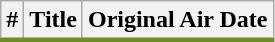<table class="wikitable plainrowheaders" style="background: White;">
<tr style="border-bottom: 3px solid #6B8E23;">
<th>#</th>
<th>Title</th>
<th>Original Air Date<br>















</th>
</tr>
</table>
